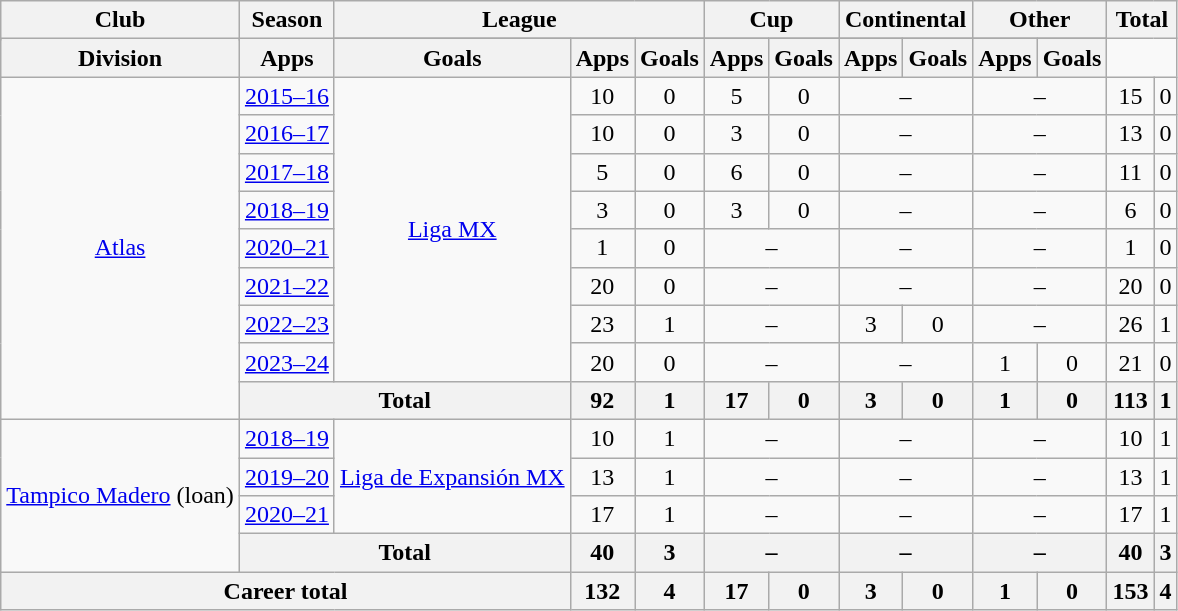<table class=wikitable style=text-align:center>
<tr>
<th rowspan=2>Club</th>
<th rowspan=2>Season</th>
<th colspan=3>League</th>
<th colspan=2>Cup</th>
<th colspan=2>Continental</th>
<th colspan=2>Other</th>
<th colspan=2>Total</th>
</tr>
<tr>
</tr>
<tr>
<th>Division</th>
<th>Apps</th>
<th>Goals</th>
<th>Apps</th>
<th>Goals</th>
<th>Apps</th>
<th>Goals</th>
<th>Apps</th>
<th>Goals</th>
<th>Apps</th>
<th>Goals</th>
</tr>
<tr>
<td rowspan="9"><a href='#'>Atlas</a></td>
<td><a href='#'>2015–16</a></td>
<td rowspan="8"><a href='#'>Liga MX</a></td>
<td>10</td>
<td>0</td>
<td>5</td>
<td>0</td>
<td colspan="2">–</td>
<td colspan="2">–</td>
<td>15</td>
<td>0</td>
</tr>
<tr>
<td><a href='#'>2016–17</a></td>
<td>10</td>
<td>0</td>
<td>3</td>
<td>0</td>
<td colspan="2">–</td>
<td colspan="2">–</td>
<td>13</td>
<td>0</td>
</tr>
<tr>
<td><a href='#'>2017–18</a></td>
<td>5</td>
<td>0</td>
<td>6</td>
<td>0</td>
<td colspan="2">–</td>
<td colspan="2">–</td>
<td>11</td>
<td>0</td>
</tr>
<tr>
<td><a href='#'>2018–19</a></td>
<td>3</td>
<td>0</td>
<td>3</td>
<td>0</td>
<td colspan="2">–</td>
<td colspan="2">–</td>
<td>6</td>
<td>0</td>
</tr>
<tr>
<td><a href='#'>2020–21</a></td>
<td>1</td>
<td>0</td>
<td colspan="2">–</td>
<td colspan="2">–</td>
<td colspan="2">–</td>
<td>1</td>
<td>0</td>
</tr>
<tr>
<td><a href='#'>2021–22</a></td>
<td>20</td>
<td>0</td>
<td colspan="2">–</td>
<td colspan="2">–</td>
<td colspan="2">–</td>
<td>20</td>
<td>0</td>
</tr>
<tr>
<td><a href='#'>2022–23</a></td>
<td>23</td>
<td>1</td>
<td colspan="2">–</td>
<td>3</td>
<td>0</td>
<td colspan="2">–</td>
<td>26</td>
<td>1</td>
</tr>
<tr>
<td><a href='#'>2023–24</a></td>
<td>20</td>
<td>0</td>
<td colspan="2">–</td>
<td colspan="2">–</td>
<td>1</td>
<td>0</td>
<td>21</td>
<td>0</td>
</tr>
<tr>
<th colspan="2">Total</th>
<th>92</th>
<th>1</th>
<th>17</th>
<th>0</th>
<th>3</th>
<th>0</th>
<th>1</th>
<th>0</th>
<th>113</th>
<th>1</th>
</tr>
<tr>
<td rowspan="4"><a href='#'>Tampico Madero</a> (loan)</td>
<td><a href='#'>2018–19</a></td>
<td rowspan="3"><a href='#'>Liga de Expansión MX</a></td>
<td>10</td>
<td>1</td>
<td colspan="2">–</td>
<td colspan="2">–</td>
<td colspan="2">–</td>
<td>10</td>
<td>1</td>
</tr>
<tr>
<td><a href='#'>2019–20</a></td>
<td>13</td>
<td>1</td>
<td colspan="2">–</td>
<td colspan="2">–</td>
<td colspan="2">–</td>
<td>13</td>
<td>1</td>
</tr>
<tr>
<td><a href='#'>2020–21</a></td>
<td>17</td>
<td>1</td>
<td colspan="2">–</td>
<td colspan="2">–</td>
<td colspan="2">–</td>
<td>17</td>
<td>1</td>
</tr>
<tr>
<th colspan="2">Total</th>
<th>40</th>
<th>3</th>
<th colspan="2">–</th>
<th colspan="2">–</th>
<th colspan="2">–</th>
<th>40</th>
<th>3</th>
</tr>
<tr>
<th colspan=3>Career total</th>
<th>132</th>
<th>4</th>
<th>17</th>
<th>0</th>
<th>3</th>
<th>0</th>
<th>1</th>
<th>0</th>
<th>153</th>
<th>4</th>
</tr>
</table>
